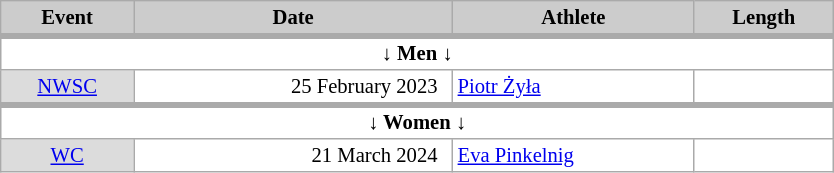<table class="wikitable plainrowheaders" style="background:#fff; font-size:86%; width:44%; line-height:15px; border:grey solid 1px; border-collapse:collapse;">
<tr style="background:#ccc; text-align:center;">
<th style="background-color: #ccc;">Event</th>
<th style="background:#ccc;">Date</th>
<th style="background:#ccc;">Athlete</th>
<th style="background:#ccc;">Length</th>
</tr>
<tr>
<td align=center colspan=6 style="border-top-width:4px"><strong>↓ Men ↓</strong></td>
</tr>
<tr>
<td bgcolor=gainsboro align=center><a href='#'>NWSC</a></td>
<td align=right>25 February 2023  </td>
<td> <a href='#'>Piotr Żyła</a></td>
<td align=right>  </td>
</tr>
<tr>
<td align=center colspan=6 style="border-top-width:4px"><strong>↓ Women ↓</strong></td>
</tr>
<tr>
<td bgcolor=gainsboro align=center><a href='#'>WC</a></td>
<td align=right>21 March 2024  </td>
<td> <a href='#'>Eva Pinkelnig</a></td>
<td align=right>  </td>
</tr>
</table>
